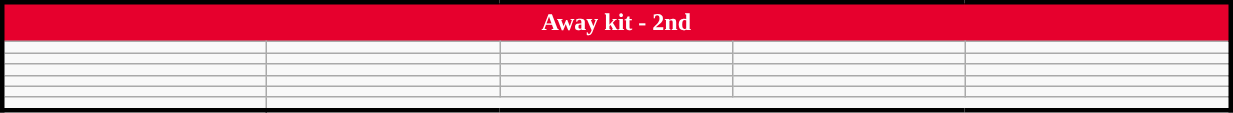<table class="wikitable collapsible collapsed" style="width:65%; border:solid 3px #000000">
<tr style="text-align:center; background-color:#E6002D; color:#FFFFFF; font-weight:bold;">
<td colspan=5>Away kit - 2nd</td>
</tr>
<tr>
<td></td>
<td></td>
<td></td>
<td></td>
<td></td>
</tr>
<tr>
<td></td>
<td></td>
<td></td>
<td></td>
<td></td>
</tr>
<tr>
<td></td>
<td></td>
<td></td>
<td></td>
<td></td>
</tr>
<tr>
<td></td>
<td></td>
<td></td>
<td></td>
<td></td>
</tr>
<tr>
<td></td>
<td></td>
<td></td>
<td></td>
<td></td>
</tr>
<tr>
<td></td>
</tr>
</table>
